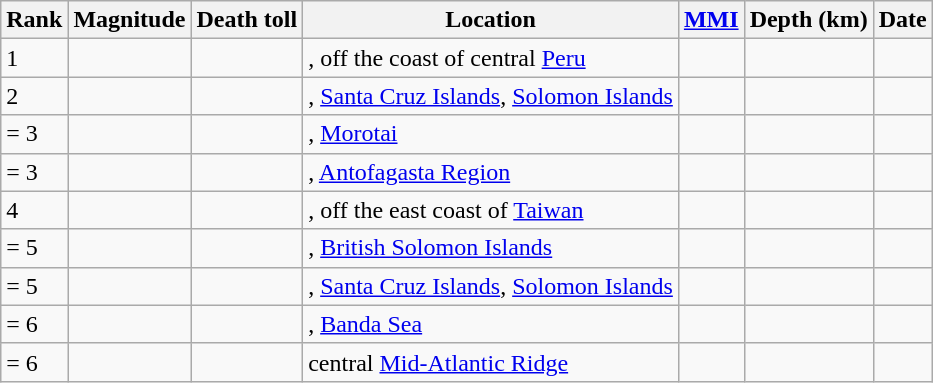<table class="sortable wikitable" style="font-size:100%;">
<tr>
<th>Rank</th>
<th>Magnitude</th>
<th>Death toll</th>
<th>Location</th>
<th><a href='#'>MMI</a></th>
<th>Depth (km)</th>
<th>Date</th>
</tr>
<tr>
<td>1</td>
<td></td>
<td></td>
<td>, off the coast of central <a href='#'>Peru</a></td>
<td></td>
<td></td>
<td></td>
</tr>
<tr>
<td>2</td>
<td></td>
<td></td>
<td>, <a href='#'>Santa Cruz Islands</a>, <a href='#'>Solomon Islands</a></td>
<td></td>
<td></td>
<td></td>
</tr>
<tr>
<td>= 3</td>
<td></td>
<td></td>
<td>, <a href='#'>Morotai</a></td>
<td></td>
<td></td>
<td></td>
</tr>
<tr>
<td>= 3</td>
<td></td>
<td></td>
<td>, <a href='#'>Antofagasta Region</a></td>
<td></td>
<td></td>
<td></td>
</tr>
<tr>
<td>4</td>
<td></td>
<td></td>
<td>, off the east coast of <a href='#'>Taiwan</a></td>
<td></td>
<td></td>
<td></td>
</tr>
<tr>
<td>= 5</td>
<td></td>
<td></td>
<td>, <a href='#'>British Solomon Islands</a></td>
<td></td>
<td></td>
<td></td>
</tr>
<tr>
<td>= 5</td>
<td></td>
<td></td>
<td>, <a href='#'>Santa Cruz Islands</a>, <a href='#'>Solomon Islands</a></td>
<td></td>
<td></td>
<td></td>
</tr>
<tr>
<td>= 6</td>
<td></td>
<td></td>
<td>, <a href='#'>Banda Sea</a></td>
<td></td>
<td></td>
<td></td>
</tr>
<tr>
<td>= 6</td>
<td></td>
<td></td>
<td>central <a href='#'>Mid-Atlantic Ridge</a></td>
<td></td>
<td></td>
<td></td>
</tr>
</table>
